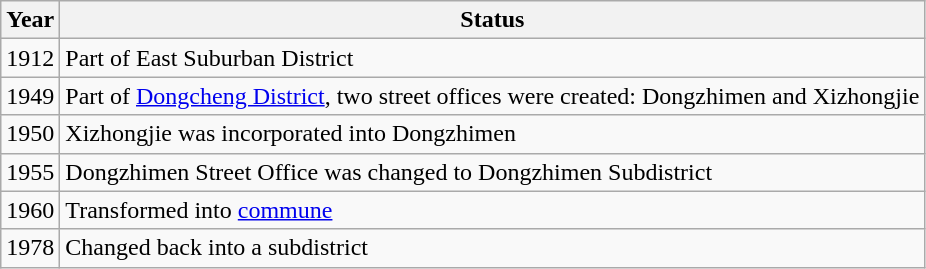<table class="wikitable">
<tr>
<th>Year</th>
<th>Status</th>
</tr>
<tr>
<td>1912</td>
<td>Part of East Suburban District</td>
</tr>
<tr>
<td>1949</td>
<td>Part of <a href='#'>Dongcheng District</a>, two street offices were created: Dongzhimen and Xizhongjie</td>
</tr>
<tr>
<td>1950</td>
<td>Xizhongjie was incorporated into Dongzhimen</td>
</tr>
<tr>
<td>1955</td>
<td>Dongzhimen Street Office was changed to Dongzhimen Subdistrict</td>
</tr>
<tr>
<td>1960</td>
<td>Transformed into <a href='#'>commune</a></td>
</tr>
<tr>
<td>1978</td>
<td>Changed back into a subdistrict</td>
</tr>
</table>
